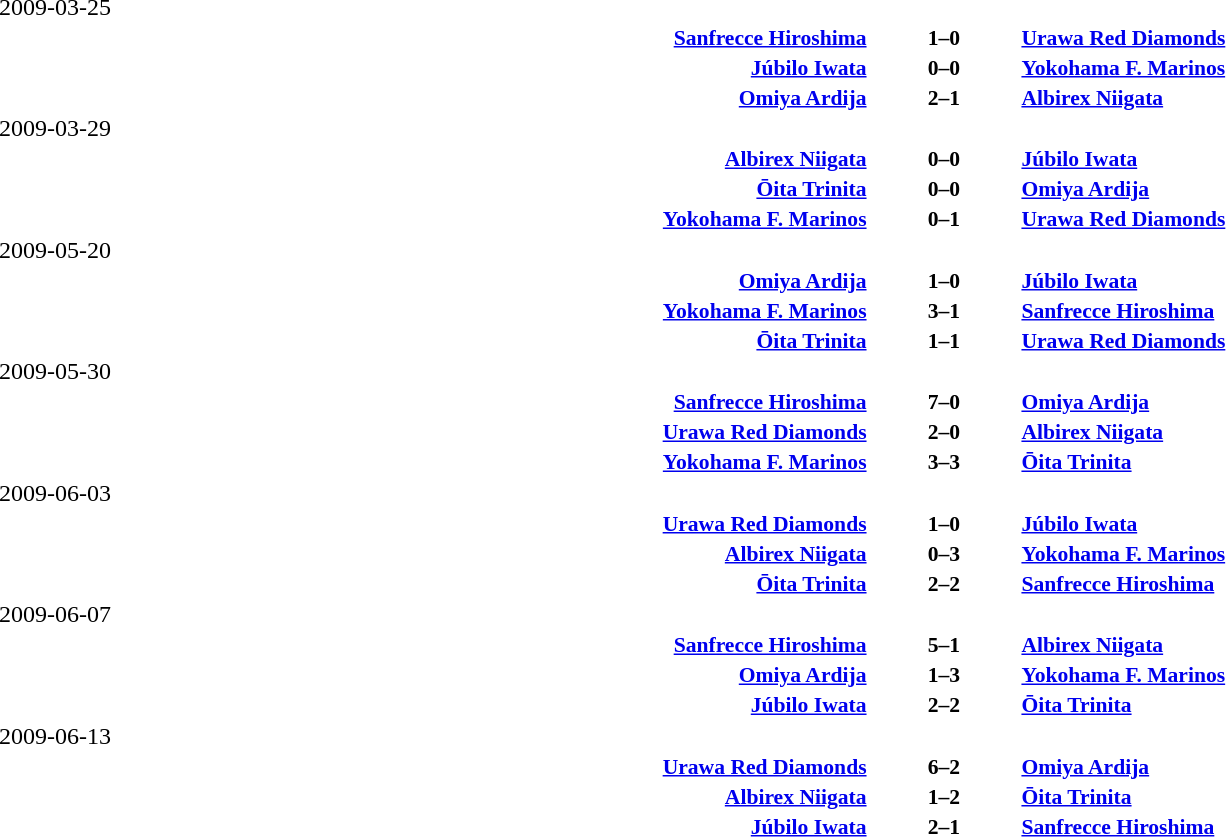<table width=100% cellspacing=1>
<tr>
<th></th>
<th></th>
<th></th>
</tr>
<tr>
<td>2009-03-25</td>
</tr>
<tr style=font-size:90%>
<td align=right><strong><a href='#'>Sanfrecce Hiroshima</a></strong></td>
<td align=center><strong>1–0</strong></td>
<td><strong><a href='#'>Urawa Red Diamonds</a></strong></td>
</tr>
<tr style=font-size:90%>
<td align=right><strong><a href='#'>Júbilo Iwata</a></strong></td>
<td align=center><strong>0–0</strong></td>
<td><strong><a href='#'>Yokohama F. Marinos</a></strong></td>
</tr>
<tr style=font-size:90%>
<td align=right><strong><a href='#'>Omiya Ardija</a></strong></td>
<td align=center><strong>2–1</strong></td>
<td><strong><a href='#'>Albirex Niigata</a></strong></td>
</tr>
<tr>
<td>2009-03-29</td>
</tr>
<tr style=font-size:90%>
<td align=right><strong><a href='#'>Albirex Niigata</a></strong></td>
<td align=center><strong>0–0</strong></td>
<td><strong><a href='#'>Júbilo Iwata</a></strong></td>
</tr>
<tr style=font-size:90%>
<td align=right><strong><a href='#'>Ōita Trinita</a></strong></td>
<td align=center><strong>0–0</strong></td>
<td><strong><a href='#'>Omiya Ardija</a></strong></td>
</tr>
<tr style=font-size:90%>
<td align=right><strong><a href='#'>Yokohama F. Marinos</a></strong></td>
<td align=center><strong>0–1</strong></td>
<td><strong><a href='#'>Urawa Red Diamonds</a></strong></td>
</tr>
<tr>
<td>2009-05-20</td>
</tr>
<tr style=font-size:90%>
<td align=right><strong><a href='#'>Omiya Ardija</a></strong></td>
<td align=center><strong>1–0</strong></td>
<td><strong><a href='#'>Júbilo Iwata</a></strong></td>
</tr>
<tr style=font-size:90%>
<td align=right><strong><a href='#'>Yokohama F. Marinos</a></strong></td>
<td align=center><strong>3–1</strong></td>
<td><strong><a href='#'>Sanfrecce Hiroshima</a></strong></td>
</tr>
<tr style=font-size:90%>
<td align=right><strong><a href='#'>Ōita Trinita</a></strong></td>
<td align=center><strong>1–1</strong></td>
<td><strong><a href='#'>Urawa Red Diamonds</a></strong></td>
</tr>
<tr>
<td>2009-05-30</td>
</tr>
<tr style=font-size:90%>
<td align=right><strong><a href='#'>Sanfrecce Hiroshima</a></strong></td>
<td align=center><strong>7–0</strong></td>
<td><strong><a href='#'>Omiya Ardija</a></strong></td>
</tr>
<tr style=font-size:90%>
<td align=right><strong><a href='#'>Urawa Red Diamonds</a></strong></td>
<td align=center><strong>2–0</strong></td>
<td><strong><a href='#'>Albirex Niigata</a></strong></td>
</tr>
<tr style=font-size:90%>
<td align=right><strong><a href='#'>Yokohama F. Marinos</a></strong></td>
<td align=center><strong>3–3</strong></td>
<td><strong><a href='#'>Ōita Trinita</a></strong></td>
</tr>
<tr>
<td>2009-06-03</td>
</tr>
<tr style=font-size:90%>
<td align=right><strong><a href='#'>Urawa Red Diamonds</a></strong></td>
<td align=center><strong>1–0</strong></td>
<td><strong><a href='#'>Júbilo Iwata</a></strong></td>
</tr>
<tr style=font-size:90%>
<td align=right><strong><a href='#'>Albirex Niigata</a></strong></td>
<td align=center><strong>0–3</strong></td>
<td><strong><a href='#'>Yokohama F. Marinos</a></strong></td>
</tr>
<tr style=font-size:90%>
<td align=right><strong><a href='#'>Ōita Trinita</a></strong></td>
<td align=center><strong>2–2</strong></td>
<td><strong><a href='#'>Sanfrecce Hiroshima</a></strong></td>
</tr>
<tr>
<td>2009-06-07</td>
</tr>
<tr style=font-size:90%>
<td align=right><strong><a href='#'>Sanfrecce Hiroshima</a></strong></td>
<td align=center><strong>5–1</strong></td>
<td><strong><a href='#'>Albirex Niigata</a></strong></td>
</tr>
<tr style=font-size:90%>
<td align=right><strong><a href='#'>Omiya Ardija</a></strong></td>
<td align=center><strong>1–3</strong></td>
<td><strong><a href='#'>Yokohama F. Marinos</a></strong></td>
</tr>
<tr style=font-size:90%>
<td align=right><strong><a href='#'>Júbilo Iwata</a></strong></td>
<td align=center><strong>2–2</strong></td>
<td><strong><a href='#'>Ōita Trinita</a></strong></td>
</tr>
<tr>
<td>2009-06-13</td>
</tr>
<tr style=font-size:90%>
<td align=right><strong><a href='#'>Urawa Red Diamonds</a></strong></td>
<td align=center><strong>6–2</strong></td>
<td><strong><a href='#'>Omiya Ardija</a></strong></td>
</tr>
<tr style=font-size:90%>
<td align=right><strong><a href='#'>Albirex Niigata</a></strong></td>
<td align=center><strong>1–2</strong></td>
<td><strong><a href='#'>Ōita Trinita</a></strong></td>
</tr>
<tr style=font-size:90%>
<td align=right><strong><a href='#'>Júbilo Iwata</a></strong></td>
<td align=center><strong>2–1</strong></td>
<td><strong><a href='#'>Sanfrecce Hiroshima</a></strong></td>
</tr>
</table>
